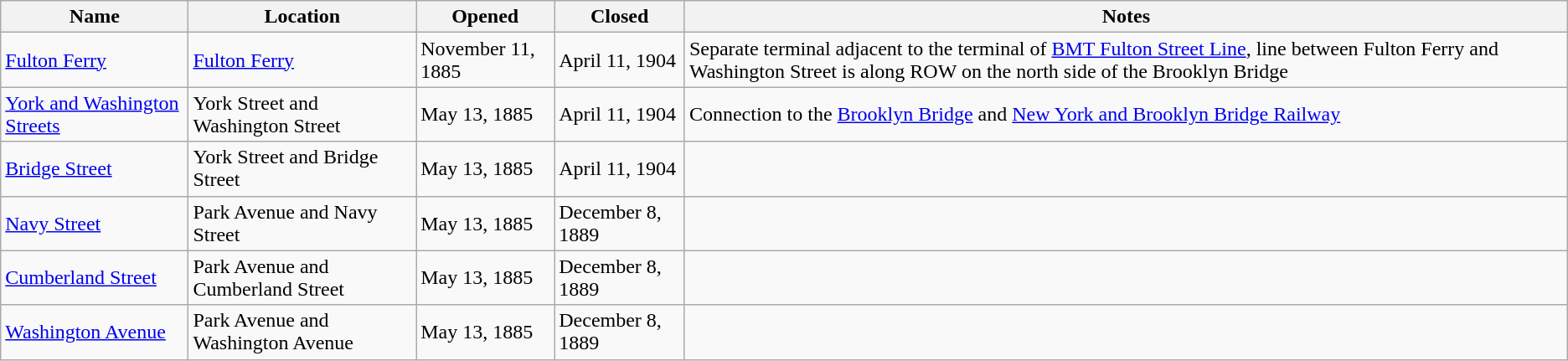<table class=wikitable>
<tr>
<th>Name</th>
<th>Location</th>
<th>Opened</th>
<th>Closed</th>
<th>Notes</th>
</tr>
<tr>
<td><a href='#'>Fulton Ferry</a></td>
<td><a href='#'>Fulton Ferry</a></td>
<td>November 11, 1885</td>
<td>April 11, 1904</td>
<td>Separate terminal adjacent to the terminal of <a href='#'>BMT Fulton Street Line</a>, line between Fulton Ferry and Washington Street is along ROW on the north side of the Brooklyn Bridge</td>
</tr>
<tr>
<td><a href='#'>York and Washington Streets</a></td>
<td>York Street and Washington Street</td>
<td>May 13, 1885</td>
<td>April 11, 1904</td>
<td>Connection to the <a href='#'>Brooklyn Bridge</a> and <a href='#'>New York and Brooklyn Bridge Railway</a></td>
</tr>
<tr>
<td><a href='#'>Bridge Street</a></td>
<td>York Street and Bridge Street</td>
<td>May 13, 1885</td>
<td>April 11, 1904</td>
<td></td>
</tr>
<tr>
<td><a href='#'>Navy Street</a></td>
<td>Park Avenue and Navy Street</td>
<td>May 13, 1885</td>
<td>December 8, 1889</td>
<td></td>
</tr>
<tr>
<td><a href='#'>Cumberland Street</a></td>
<td>Park Avenue and Cumberland Street</td>
<td>May 13, 1885</td>
<td>December 8, 1889</td>
<td></td>
</tr>
<tr>
<td><a href='#'>Washington Avenue</a></td>
<td>Park Avenue and Washington Avenue</td>
<td>May 13, 1885</td>
<td>December 8, 1889</td>
<td></td>
</tr>
</table>
